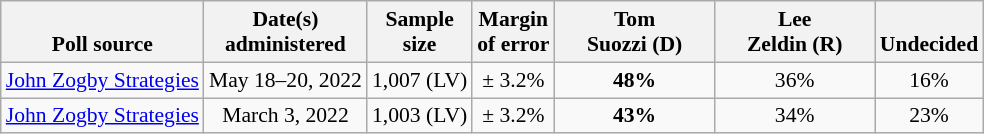<table class="wikitable" style="font-size:90%;text-align:center;">
<tr valign=bottom>
<th>Poll source</th>
<th>Date(s)<br>administered</th>
<th>Sample<br>size</th>
<th>Margin<br>of error</th>
<th style="width:100px;">Tom<br>Suozzi (D)</th>
<th style="width:100px;">Lee<br>Zeldin (R)</th>
<th>Undecided</th>
</tr>
<tr>
<td style="text-align:left;"><a href='#'>John Zogby Strategies</a></td>
<td>May 18–20, 2022</td>
<td>1,007 (LV)</td>
<td>± 3.2%</td>
<td><strong>48%</strong></td>
<td>36%</td>
<td>16%</td>
</tr>
<tr>
<td style="text-align:left;"><a href='#'>John Zogby Strategies</a></td>
<td>March 3, 2022</td>
<td>1,003 (LV)</td>
<td>± 3.2%</td>
<td><strong>43%</strong></td>
<td>34%</td>
<td>23%</td>
</tr>
</table>
